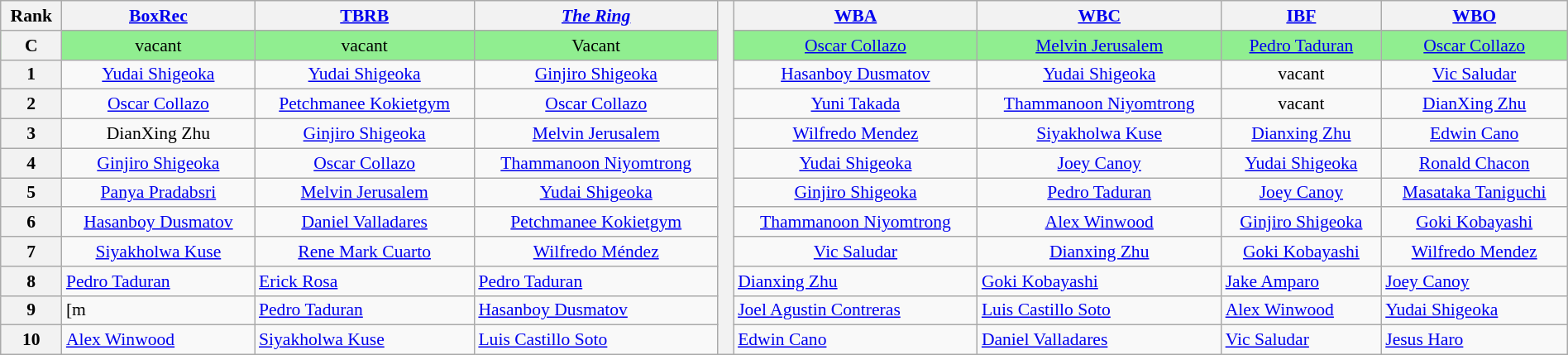<table class="wikitable" style="text-align:left; font-size:90%; width:100%;">
<tr>
<th>Rank</th>
<th><a href='#'>BoxRec</a></th>
<th><a href='#'>TBRB</a></th>
<th><em><a href='#'>The Ring</a></em></th>
<th rowspan="12" style="width:1%;"></th>
<th><a href='#'>WBA</a></th>
<th><a href='#'>WBC</a></th>
<th><a href='#'>IBF</a></th>
<th><a href='#'>WBO</a></th>
</tr>
<tr style="background:lightgreen;">
<th scope="row">C</th>
<td style="text-align:center;">vacant</td>
<td style="text-align:center;">vacant</td>
<td style="text-align:center;">Vacant</td>
<td style="text-align:center;"><a href='#'>Oscar Collazo</a></td>
<td style="text-align:center;"><a href='#'>Melvin Jerusalem</a></td>
<td style="text-align:center;"><a href='#'>Pedro Taduran</a></td>
<td style="text-align:center;"><a href='#'>Oscar Collazo</a></td>
</tr>
<tr>
<th scope="row">1</th>
<td style="text-align:center;"><a href='#'>Yudai Shigeoka</a></td>
<td style="text-align:center;"><a href='#'>Yudai Shigeoka</a></td>
<td style="text-align:center;"><a href='#'>Ginjiro Shigeoka</a></td>
<td style="text-align:center;"><a href='#'>Hasanboy Dusmatov</a></td>
<td style="text-align:center;"><a href='#'>Yudai Shigeoka</a></td>
<td style="text-align:center;">vacant</td>
<td style="text-align:center;"><a href='#'>Vic Saludar</a></td>
</tr>
<tr>
<th scope="row">2</th>
<td style="text-align:center;"><a href='#'>Oscar Collazo</a></td>
<td style="text-align:center;"><a href='#'>Petchmanee Kokietgym</a></td>
<td style="text-align:center;"><a href='#'>Oscar Collazo</a></td>
<td style="text-align:center;"><a href='#'>Yuni Takada</a></td>
<td style="text-align:center;"><a href='#'>Thammanoon Niyomtrong</a></td>
<td style="text-align:center;">vacant</td>
<td style="text-align:center;"><a href='#'>DianXing Zhu</a></td>
</tr>
<tr>
<th scope="row">3</th>
<td style="text-align:center;">DianXing Zhu</td>
<td style="text-align:center;"><a href='#'>Ginjiro Shigeoka</a></td>
<td style="text-align:center;"><a href='#'>Melvin Jerusalem</a></td>
<td style="text-align:center;"><a href='#'>Wilfredo Mendez</a></td>
<td style="text-align:center;"><a href='#'>Siyakholwa Kuse</a></td>
<td style="text-align:center;"><a href='#'>Dianxing Zhu</a></td>
<td style="text-align:center;"><a href='#'>Edwin Cano</a></td>
</tr>
<tr>
<th scope="row">4</th>
<td style="text-align:center;"><a href='#'>Ginjiro Shigeoka</a></td>
<td style="text-align:center;"><a href='#'>Oscar Collazo</a></td>
<td style="text-align:center;"><a href='#'>Thammanoon Niyomtrong</a></td>
<td style="text-align:center;"><a href='#'>Yudai Shigeoka</a></td>
<td style="text-align:center;"><a href='#'>Joey Canoy</a></td>
<td style="text-align:center;"><a href='#'>Yudai Shigeoka</a></td>
<td style="text-align:center;"><a href='#'>Ronald Chacon</a></td>
</tr>
<tr>
<th scope="row">5</th>
<td style="text-align:center;"><a href='#'>Panya Pradabsri</a></td>
<td style="text-align:center;"><a href='#'>Melvin Jerusalem</a></td>
<td style="text-align:center;"><a href='#'>Yudai Shigeoka</a></td>
<td style="text-align:center;"><a href='#'>Ginjiro Shigeoka</a></td>
<td style="text-align:center;"><a href='#'>Pedro Taduran</a></td>
<td style="text-align:center;"><a href='#'>Joey Canoy</a></td>
<td style="text-align:center;"><a href='#'>Masataka Taniguchi</a></td>
</tr>
<tr>
<th scope="row">6</th>
<td style="text-align:center;"><a href='#'>Hasanboy Dusmatov</a></td>
<td style="text-align:center;"><a href='#'>Daniel Valladares</a></td>
<td style="text-align:center;"><a href='#'>Petchmanee Kokietgym</a></td>
<td style="text-align:center;"><a href='#'>Thammanoon Niyomtrong</a></td>
<td style="text-align:center;"><a href='#'>Alex Winwood</a></td>
<td style="text-align:center;"><a href='#'>Ginjiro Shigeoka</a></td>
<td style="text-align:center;"><a href='#'>Goki Kobayashi</a></td>
</tr>
<tr>
<th scope="row">7</th>
<td style="text-align:center;"><a href='#'>Siyakholwa Kuse</a></td>
<td style="text-align:center;"><a href='#'>Rene Mark Cuarto</a></td>
<td style="text-align:center;"><a href='#'>Wilfredo Méndez</a></td>
<td style="text-align:center;"><a href='#'>Vic Saludar</a></td>
<td style="text-align:center;"><a href='#'>Dianxing Zhu</a></td>
<td style="text-align:center;"><a href='#'>Goki Kobayashi</a></td>
<td style="text-align:center;"><a href='#'>Wilfredo Mendez</a></td>
</tr>
<tr>
<th scope="row">8</th>
<td><a href='#'>Pedro Taduran</a></td>
<td><a href='#'>Erick Rosa</a></td>
<td><a href='#'>Pedro Taduran</a></td>
<td><a href='#'>Dianxing Zhu</a></td>
<td><a href='#'>Goki Kobayashi</a></td>
<td><a href='#'>Jake Amparo</a></td>
<td><a href='#'>Joey Canoy</a></td>
</tr>
<tr>
<th scope="row">9</th>
<td>[m</td>
<td><a href='#'>Pedro Taduran</a></td>
<td><a href='#'>Hasanboy Dusmatov</a></td>
<td><a href='#'>Joel Agustin Contreras</a></td>
<td><a href='#'>Luis Castillo Soto</a></td>
<td><a href='#'>Alex Winwood</a></td>
<td><a href='#'>Yudai Shigeoka</a></td>
</tr>
<tr>
<th scope="row">10</th>
<td><a href='#'>Alex Winwood</a></td>
<td><a href='#'>Siyakholwa Kuse</a></td>
<td><a href='#'>Luis Castillo Soto</a></td>
<td><a href='#'>Edwin Cano</a></td>
<td><a href='#'>Daniel Valladares</a></td>
<td><a href='#'>Vic Saludar</a></td>
<td><a href='#'>Jesus Haro</a></td>
</tr>
</table>
